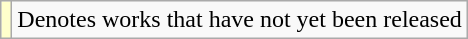<table class="wikitable">
<tr>
<td style="background:#FFFFCC;"></td>
<td>Denotes works that have not yet been released</td>
</tr>
</table>
